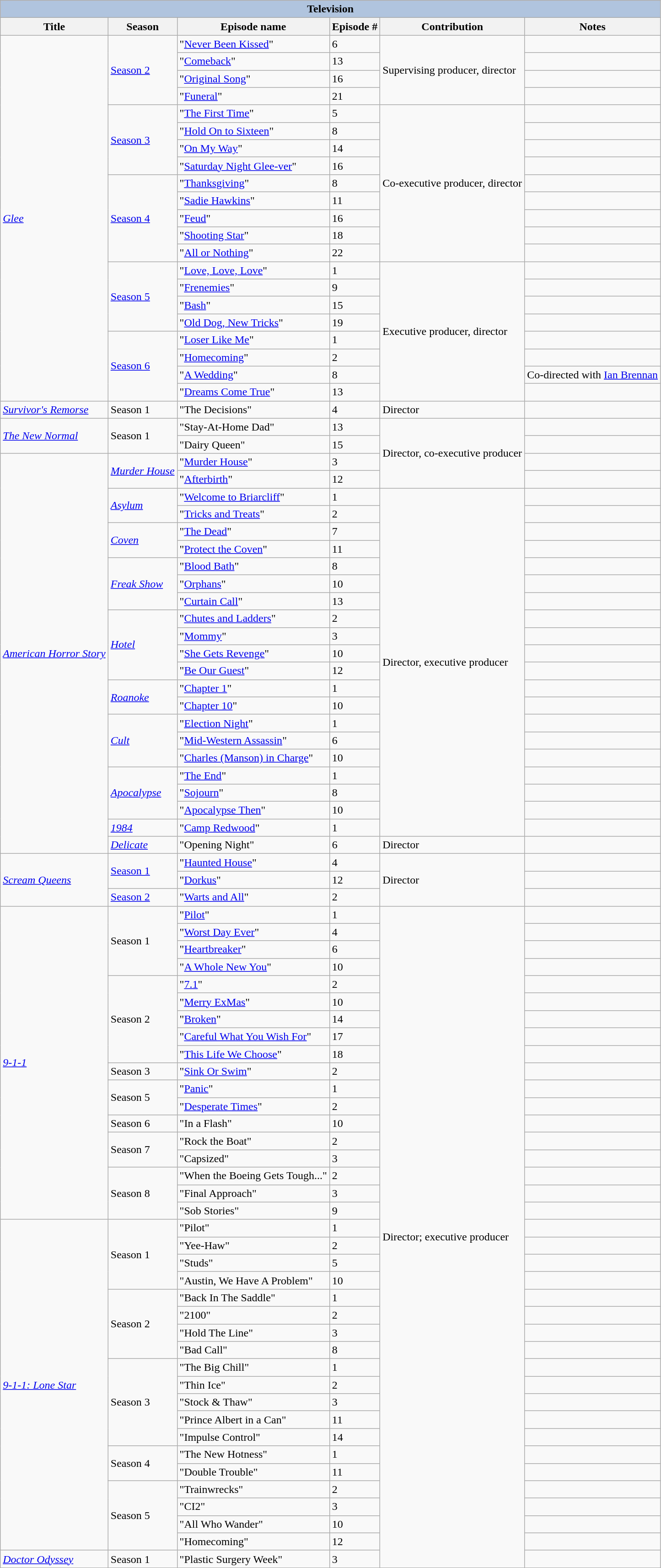<table class="wikitable sortable">
<tr style="background:#ccc; text-align:center;">
<th colspan="6" style="background: LightSteelBlue;">Television</th>
</tr>
<tr>
<th>Title</th>
<th class="unsortable">Season</th>
<th>Episode name</th>
<th>Episode #</th>
<th>Contribution</th>
<th class="unsortable">Notes</th>
</tr>
<tr>
<td rowspan="21"><em><a href='#'>Glee</a></em></td>
<td rowspan="4"><a href='#'>Season 2</a></td>
<td>"<a href='#'>Never Been Kissed</a>"</td>
<td>6</td>
<td rowspan=4>Supervising producer, director</td>
<td></td>
</tr>
<tr>
<td>"<a href='#'>Comeback</a>"</td>
<td>13</td>
<td></td>
</tr>
<tr>
<td>"<a href='#'>Original Song</a>"</td>
<td>16</td>
<td></td>
</tr>
<tr>
<td>"<a href='#'>Funeral</a>"</td>
<td>21</td>
<td></td>
</tr>
<tr>
<td rowspan="4"><a href='#'>Season 3</a></td>
<td>"<a href='#'>The First Time</a>"</td>
<td>5</td>
<td rowspan=9>Co-executive producer, director</td>
<td></td>
</tr>
<tr>
<td>"<a href='#'>Hold On to Sixteen</a>"</td>
<td>8</td>
<td></td>
</tr>
<tr>
<td>"<a href='#'>On My Way</a>"</td>
<td>14</td>
<td></td>
</tr>
<tr>
<td>"<a href='#'>Saturday Night Glee-ver</a>"</td>
<td>16</td>
<td></td>
</tr>
<tr>
<td rowspan="5"><a href='#'>Season 4</a></td>
<td>"<a href='#'>Thanksgiving</a>"</td>
<td>8</td>
<td></td>
</tr>
<tr>
<td>"<a href='#'>Sadie Hawkins</a>"</td>
<td>11</td>
<td></td>
</tr>
<tr>
<td>"<a href='#'>Feud</a>"</td>
<td>16</td>
<td></td>
</tr>
<tr>
<td>"<a href='#'>Shooting Star</a>"</td>
<td>18</td>
<td></td>
</tr>
<tr>
<td>"<a href='#'>All or Nothing</a>"</td>
<td>22</td>
<td></td>
</tr>
<tr>
<td rowspan="4"><a href='#'>Season 5</a></td>
<td>"<a href='#'>Love, Love, Love</a>"</td>
<td>1</td>
<td rowspan=8>Executive producer, director</td>
<td></td>
</tr>
<tr>
<td>"<a href='#'>Frenemies</a>"</td>
<td>9</td>
<td></td>
</tr>
<tr>
<td>"<a href='#'>Bash</a>"</td>
<td>15</td>
<td></td>
</tr>
<tr>
<td>"<a href='#'>Old Dog, New Tricks</a>"</td>
<td>19</td>
<td></td>
</tr>
<tr>
<td rowspan="4"><a href='#'>Season 6</a></td>
<td>"<a href='#'>Loser Like Me</a>"</td>
<td>1</td>
<td></td>
</tr>
<tr>
<td>"<a href='#'>Homecoming</a>"</td>
<td>2</td>
<td></td>
</tr>
<tr>
<td>"<a href='#'>A Wedding</a>"</td>
<td>8</td>
<td>Co-directed with <a href='#'>Ian Brennan</a></td>
</tr>
<tr>
<td>"<a href='#'>Dreams Come True</a>"</td>
<td>13</td>
<td></td>
</tr>
<tr>
<td><em><a href='#'>Survivor's Remorse</a></em></td>
<td>Season 1</td>
<td>"The Decisions"</td>
<td>4</td>
<td>Director</td>
<td></td>
</tr>
<tr>
<td rowspan="2"><em><a href='#'>The New Normal</a></em></td>
<td rowspan="2">Season 1</td>
<td>"Stay-At-Home Dad"</td>
<td>13</td>
<td rowspan=4>Director, co-executive producer</td>
<td></td>
</tr>
<tr>
<td>"Dairy Queen"</td>
<td>15</td>
<td></td>
</tr>
<tr>
<td rowspan="23"><em><a href='#'>American Horror Story</a></em></td>
<td rowspan="2"><em><a href='#'>Murder House</a></em></td>
<td>"<a href='#'>Murder House</a>"</td>
<td>3</td>
<td></td>
</tr>
<tr>
<td>"<a href='#'>Afterbirth</a>"</td>
<td>12</td>
<td></td>
</tr>
<tr>
<td rowspan="2"><em><a href='#'>Asylum</a></em></td>
<td>"<a href='#'>Welcome to Briarcliff</a>"</td>
<td>1</td>
<td rowspan="20">Director, executive producer</td>
<td></td>
</tr>
<tr>
<td>"<a href='#'>Tricks and Treats</a>"</td>
<td>2</td>
<td></td>
</tr>
<tr>
<td rowspan="2"><em><a href='#'>Coven</a></em></td>
<td>"<a href='#'>The Dead</a>"</td>
<td>7</td>
<td></td>
</tr>
<tr>
<td>"<a href='#'>Protect the Coven</a>"</td>
<td>11</td>
<td></td>
</tr>
<tr>
<td rowspan="3"><em><a href='#'>Freak Show</a></em></td>
<td>"<a href='#'>Blood Bath</a>"</td>
<td>8</td>
<td></td>
</tr>
<tr>
<td>"<a href='#'>Orphans</a>"</td>
<td>10</td>
<td></td>
</tr>
<tr>
<td>"<a href='#'>Curtain Call</a>"</td>
<td>13</td>
<td></td>
</tr>
<tr>
<td rowspan="4"><em><a href='#'>Hotel</a></em></td>
<td>"<a href='#'>Chutes and Ladders</a>"</td>
<td>2</td>
<td></td>
</tr>
<tr>
<td>"<a href='#'>Mommy</a>"</td>
<td>3</td>
<td></td>
</tr>
<tr>
<td>"<a href='#'>She Gets Revenge</a>"</td>
<td>10</td>
<td></td>
</tr>
<tr>
<td>"<a href='#'>Be Our Guest</a>"</td>
<td>12</td>
<td></td>
</tr>
<tr>
<td rowspan=2><em><a href='#'>Roanoke</a></em></td>
<td>"<a href='#'>Chapter 1</a>"</td>
<td>1</td>
<td></td>
</tr>
<tr>
<td>"<a href='#'>Chapter 10</a>"</td>
<td>10</td>
<td></td>
</tr>
<tr>
<td rowspan=3><em><a href='#'>Cult</a></em></td>
<td>"<a href='#'>Election Night</a>"</td>
<td>1</td>
<td></td>
</tr>
<tr>
<td>"<a href='#'>Mid-Western Assassin</a>"</td>
<td>6</td>
<td></td>
</tr>
<tr>
<td>"<a href='#'>Charles (Manson) in Charge</a>"</td>
<td>10</td>
<td></td>
</tr>
<tr>
<td rowspan=3><em><a href='#'>Apocalypse</a></em></td>
<td>"<a href='#'>The End</a>"</td>
<td>1</td>
<td></td>
</tr>
<tr>
<td>"<a href='#'>Sojourn</a>"</td>
<td>8</td>
<td></td>
</tr>
<tr>
<td>"<a href='#'>Apocalypse Then</a>"</td>
<td>10</td>
<td></td>
</tr>
<tr>
<td><em><a href='#'>1984</a></em></td>
<td>"<a href='#'>Camp Redwood</a>"</td>
<td>1</td>
<td></td>
</tr>
<tr>
<td><em><a href='#'>Delicate</a></em></td>
<td>"Opening Night"</td>
<td>6</td>
<td>Director</td>
<td></td>
</tr>
<tr>
<td rowspan=3><em><a href='#'>Scream Queens</a></em></td>
<td rowspan=2><a href='#'>Season 1</a></td>
<td>"<a href='#'>Haunted House</a>"</td>
<td>4</td>
<td rowspan=3>Director</td>
<td></td>
</tr>
<tr>
<td>"<a href='#'>Dorkus</a>"</td>
<td>12</td>
<td></td>
</tr>
<tr>
<td><a href='#'>Season 2</a></td>
<td>"<a href='#'>Warts and All</a>"</td>
<td>2</td>
<td></td>
</tr>
<tr>
<td rowspan=18><em><a href='#'>9-1-1</a></em></td>
<td rowspan=4>Season 1</td>
<td>"<a href='#'>Pilot</a>"</td>
<td>1</td>
<td rowspan=41>Director; executive producer</td>
<td></td>
</tr>
<tr>
<td>"<a href='#'>Worst Day Ever</a>"</td>
<td>4</td>
<td></td>
</tr>
<tr>
<td>"<a href='#'>Heartbreaker</a>"</td>
<td>6</td>
<td></td>
</tr>
<tr>
<td>"<a href='#'>A Whole New You</a>"</td>
<td>10</td>
<td></td>
</tr>
<tr>
<td rowspan=5>Season 2</td>
<td>"<a href='#'>7.1</a>"</td>
<td>2</td>
<td></td>
</tr>
<tr>
<td>"<a href='#'>Merry ExMas</a>"</td>
<td>10</td>
<td></td>
</tr>
<tr>
<td>"<a href='#'>Broken</a>"</td>
<td>14</td>
<td></td>
</tr>
<tr>
<td>"<a href='#'>Careful What You Wish For</a>"</td>
<td>17</td>
<td></td>
</tr>
<tr>
<td>"<a href='#'>This Life We Choose</a>"</td>
<td>18</td>
<td></td>
</tr>
<tr>
<td>Season 3</td>
<td>"<a href='#'>Sink Or Swim</a>"</td>
<td>2</td>
<td></td>
</tr>
<tr>
<td rowspan=2>Season 5</td>
<td>"<a href='#'>Panic</a>"</td>
<td>1</td>
<td></td>
</tr>
<tr>
<td>"<a href='#'>Desperate Times</a>"</td>
<td>2</td>
<td></td>
</tr>
<tr>
<td>Season 6</td>
<td>"In a Flash"</td>
<td>10</td>
<td></td>
</tr>
<tr>
<td rowspan=2>Season 7</td>
<td>"Rock the Boat"</td>
<td>2</td>
<td></td>
</tr>
<tr>
<td>"Capsized"</td>
<td>3</td>
<td></td>
</tr>
<tr>
<td rowspan=3>Season 8</td>
<td>"When the Boeing Gets Tough..."</td>
<td>2</td>
<td></td>
</tr>
<tr>
<td>"Final Approach"</td>
<td>3</td>
<td></td>
</tr>
<tr>
<td>"Sob Stories"</td>
<td>9</td>
<td></td>
</tr>
<tr>
<td rowspan=19><em><a href='#'>9-1-1: Lone Star</a></em></td>
<td rowspan=4>Season 1</td>
<td>"Pilot"</td>
<td>1</td>
<td></td>
</tr>
<tr>
<td>"Yee-Haw"</td>
<td>2</td>
<td></td>
</tr>
<tr>
<td>"Studs"</td>
<td>5</td>
<td></td>
</tr>
<tr>
<td>"Austin, We Have A Problem"</td>
<td>10</td>
<td></td>
</tr>
<tr>
<td rowspan=4>Season 2</td>
<td>"Back In The Saddle"</td>
<td>1</td>
<td></td>
</tr>
<tr>
<td>"2100"</td>
<td>2</td>
<td></td>
</tr>
<tr>
<td>"Hold The Line"</td>
<td>3</td>
<td></td>
</tr>
<tr>
<td>"Bad Call"</td>
<td>8</td>
<td></td>
</tr>
<tr>
<td rowspan=5>Season 3</td>
<td>"The Big Chill"</td>
<td>1</td>
<td></td>
</tr>
<tr>
<td>"Thin Ice"</td>
<td>2</td>
<td></td>
</tr>
<tr>
<td>"Stock & Thaw"</td>
<td>3</td>
<td></td>
</tr>
<tr>
<td>"Prince Albert in a Can"</td>
<td>11</td>
<td></td>
</tr>
<tr>
<td>"Impulse Control"</td>
<td>14</td>
<td></td>
</tr>
<tr>
<td rowspan=2>Season 4</td>
<td>"The New Hotness"</td>
<td>1</td>
<td></td>
</tr>
<tr>
<td>"Double Trouble"</td>
<td>11</td>
<td></td>
</tr>
<tr>
<td rowspan=4>Season 5</td>
<td>"Trainwrecks"</td>
<td>2</td>
<td></td>
</tr>
<tr>
<td>"CI2"</td>
<td>3</td>
<td></td>
</tr>
<tr>
<td>"All Who Wander"</td>
<td>10</td>
<td></td>
</tr>
<tr>
<td>"Homecoming"</td>
<td>12</td>
<td></td>
</tr>
<tr>
<td><em><a href='#'>Doctor Odyssey</a></em></td>
<td>Season 1</td>
<td>"Plastic Surgery Week"</td>
<td>3</td>
<td></td>
</tr>
</table>
